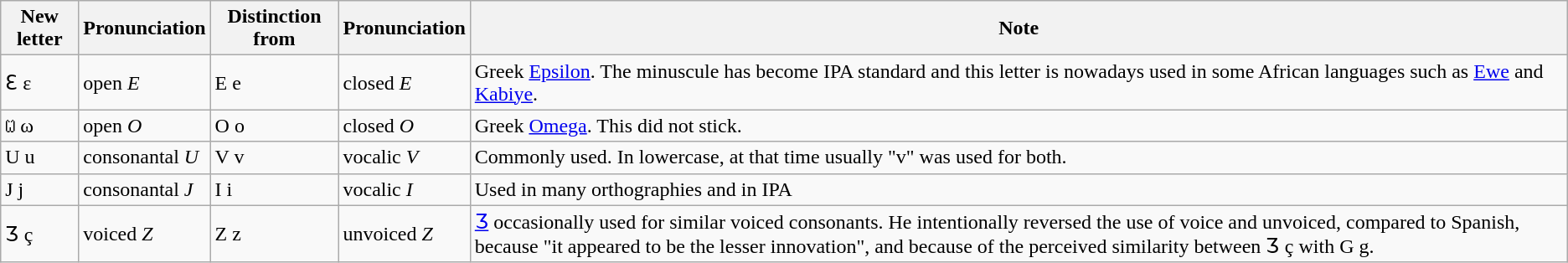<table class="wikitable">
<tr>
<th>New letter</th>
<th>Pronunciation</th>
<th>Distinction from</th>
<th>Pronunciation</th>
<th>Note</th>
</tr>
<tr>
<td>Ɛ ε</td>
<td>open <em>E</em> </td>
<td>E e</td>
<td>closed <em>E</em> </td>
<td>Greek <a href='#'>Epsilon</a>. The minuscule has become IPA standard and this letter is nowadays used in some African languages such as <a href='#'>Ewe</a> and <a href='#'>Kabiye</a>.</td>
</tr>
<tr>
<td>Ꞷ  ω</td>
<td>open <em>O</em> </td>
<td>O o</td>
<td>closed <em>O</em> </td>
<td>Greek <a href='#'>Omega</a>. This did not stick.</td>
</tr>
<tr>
<td>U u</td>
<td>consonantal <em>U</em> </td>
<td>V v</td>
<td>vocalic <em>V</em> </td>
<td>Commonly used. In lowercase, at that time usually "v" was used for both.</td>
</tr>
<tr>
<td>J j</td>
<td>consonantal <em>J</em> </td>
<td>I i</td>
<td>vocalic <em>I</em> </td>
<td>Used in many orthographies and in IPA</td>
</tr>
<tr>
<td>Ӡ ç</td>
<td>voiced <em>Z</em> </td>
<td>Z z</td>
<td>unvoiced <em>Z</em> </td>
<td><a href='#'>Ʒ</a> occasionally used for similar voiced consonants. He intentionally reversed the use of voice and unvoiced, compared to Spanish, because "it appeared to be the lesser innovation", and because of the perceived similarity between Ӡ ç with G g.</td>
</tr>
</table>
